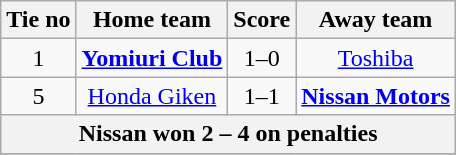<table class="wikitable" style="text-align: center">
<tr>
<th>Tie no</th>
<th>Home team</th>
<th>Score</th>
<th>Away team</th>
</tr>
<tr>
<td>1</td>
<td><strong><a href='#'>Yomiuri Club</a></strong></td>
<td>1–0</td>
<td><a href='#'>Toshiba</a></td>
</tr>
<tr>
<td>5</td>
<td><a href='#'>Honda Giken</a></td>
<td>1–1</td>
<td><strong><a href='#'>Nissan Motors</a></strong></td>
</tr>
<tr>
<th colspan="4">Nissan won 2 – 4 on penalties</th>
</tr>
<tr>
</tr>
</table>
